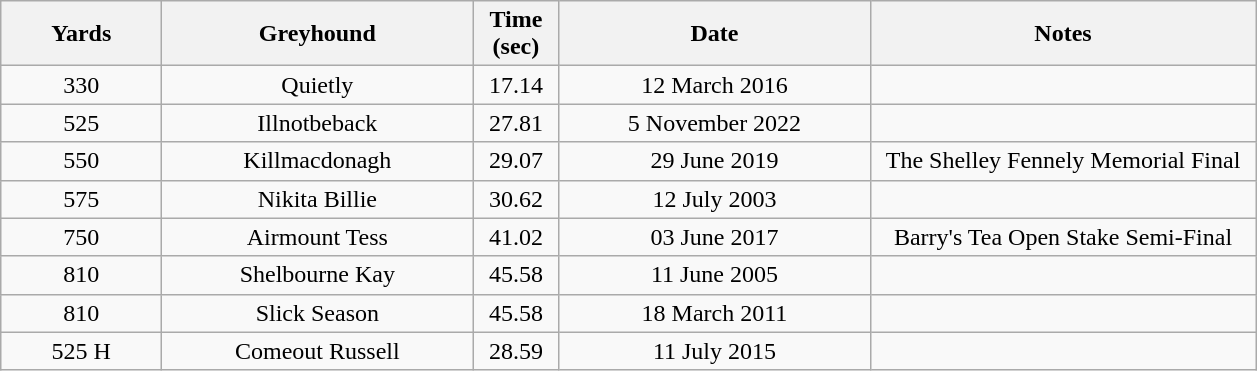<table class="wikitable" style="font-size: 100%">
<tr>
<th width=100>Yards</th>
<th width=200>Greyhound</th>
<th width=50>Time (sec)</th>
<th width=200>Date</th>
<th width=250>Notes</th>
</tr>
<tr align=center>
<td>330</td>
<td>Quietly</td>
<td>17.14</td>
<td>12 March 2016</td>
<td></td>
</tr>
<tr align=center>
<td>525</td>
<td>Illnotbeback</td>
<td>27.81</td>
<td>5 November 2022</td>
<td></td>
</tr>
<tr align=center>
<td>550</td>
<td>Killmacdonagh</td>
<td>29.07</td>
<td>29 June 2019</td>
<td>The Shelley Fennely Memorial Final</td>
</tr>
<tr align=center>
<td>575</td>
<td>Nikita Billie</td>
<td>30.62</td>
<td>12 July 2003</td>
<td></td>
</tr>
<tr align=center>
<td>750</td>
<td>Airmount Tess</td>
<td>41.02</td>
<td>03 June 2017</td>
<td>Barry's Tea Open Stake Semi-Final</td>
</tr>
<tr align=center>
<td>810</td>
<td>Shelbourne Kay</td>
<td>45.58</td>
<td>11 June 2005</td>
<td></td>
</tr>
<tr align=center>
<td>810</td>
<td>Slick Season</td>
<td>45.58</td>
<td>18 March 2011</td>
<td></td>
</tr>
<tr align=center>
<td>525 H</td>
<td>Comeout Russell</td>
<td>28.59</td>
<td>11 July 2015</td>
<td></td>
</tr>
</table>
